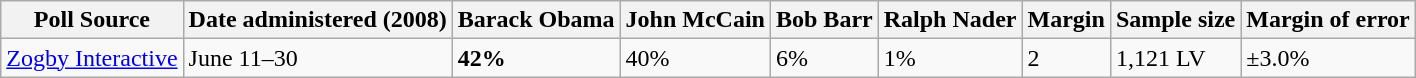<table class="wikitable collapsible">
<tr>
<th>Poll Source</th>
<th>Date administered (2008)</th>
<th>Barack Obama</th>
<th>John McCain</th>
<th>Bob Barr</th>
<th>Ralph Nader</th>
<th>Margin</th>
<th>Sample size</th>
<th>Margin of error</th>
</tr>
<tr>
<td><a href='#'>Zogby Interactive</a></td>
<td>June 11–30</td>
<td><strong>42%</strong></td>
<td>40%</td>
<td>6%</td>
<td>1%</td>
<td>2</td>
<td>1,121 LV</td>
<td>±3.0%</td>
</tr>
</table>
